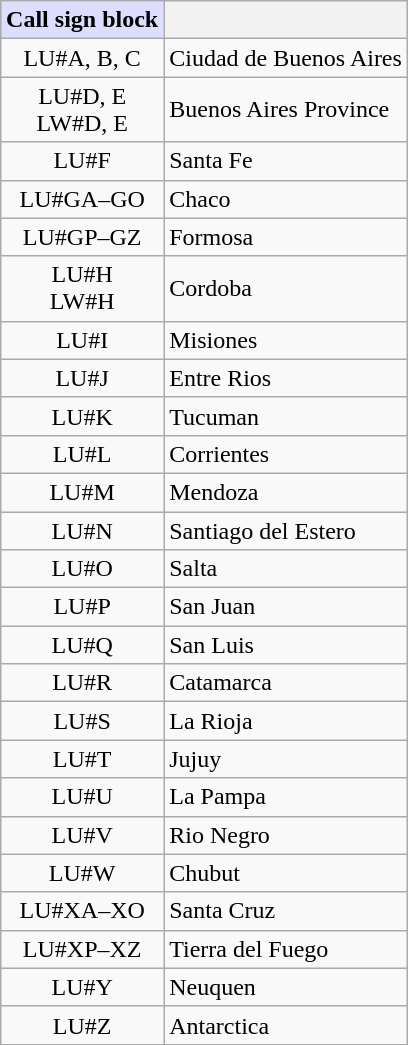<table class=wikitable style="margin: 1em auto 1em auto;">
<tr>
<th style="background: #ddddff;">Call sign block</th>
<th></th>
</tr>
<tr>
<td align="center">LU#A, B, C</td>
<td>Ciudad de Buenos Aires</td>
</tr>
<tr>
<td align="center">LU#D, E<br>LW#D, E</td>
<td>Buenos Aires Province</td>
</tr>
<tr>
<td align="center">LU#F</td>
<td>Santa Fe</td>
</tr>
<tr>
<td align="center">LU#GA–GO</td>
<td>Chaco</td>
</tr>
<tr>
<td align="center">LU#GP–GZ</td>
<td>Formosa</td>
</tr>
<tr>
<td align="center">LU#H<br>LW#H</td>
<td>Cordoba</td>
</tr>
<tr>
<td align="center">LU#I</td>
<td>Misiones</td>
</tr>
<tr>
<td align="center">LU#J</td>
<td>Entre Rios</td>
</tr>
<tr>
<td align="center">LU#K</td>
<td>Tucuman</td>
</tr>
<tr>
<td align="center">LU#L</td>
<td>Corrientes</td>
</tr>
<tr>
<td align="center">LU#M</td>
<td>Mendoza</td>
</tr>
<tr>
<td align="center">LU#N</td>
<td>Santiago del Estero</td>
</tr>
<tr>
<td align="center">LU#O</td>
<td>Salta</td>
</tr>
<tr>
<td align="center">LU#P</td>
<td>San Juan</td>
</tr>
<tr>
<td align="center">LU#Q</td>
<td>San Luis</td>
</tr>
<tr>
<td align="center">LU#R</td>
<td>Catamarca</td>
</tr>
<tr>
<td align="center">LU#S</td>
<td>La Rioja</td>
</tr>
<tr>
<td align="center">LU#T</td>
<td>Jujuy</td>
</tr>
<tr>
<td align="center">LU#U</td>
<td>La Pampa</td>
</tr>
<tr>
<td align="center">LU#V</td>
<td>Rio Negro</td>
</tr>
<tr>
<td align="center">LU#W</td>
<td>Chubut</td>
</tr>
<tr>
<td align="center">LU#XA–XO</td>
<td>Santa Cruz</td>
</tr>
<tr>
<td align="center">LU#XP–XZ</td>
<td>Tierra del Fuego</td>
</tr>
<tr>
<td align="center">LU#Y</td>
<td>Neuquen</td>
</tr>
<tr>
<td align="center">LU#Z</td>
<td>Antarctica</td>
</tr>
<tr>
</tr>
</table>
